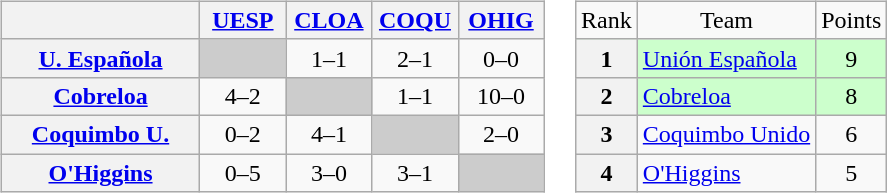<table>
<tr>
<td><br><table class="wikitable" style="text-align:center">
<tr>
<th width="125"> </th>
<th width="50"><a href='#'>UESP</a></th>
<th width="50"><a href='#'>CLOA</a></th>
<th width="50"><a href='#'>COQU</a></th>
<th width="50"><a href='#'>OHIG</a></th>
</tr>
<tr>
<th><a href='#'>U. Española</a></th>
<td bgcolor="#CCCCCC"></td>
<td>1–1</td>
<td>2–1</td>
<td>0–0</td>
</tr>
<tr>
<th><a href='#'>Cobreloa</a></th>
<td>4–2</td>
<td bgcolor="#CCCCCC"></td>
<td>1–1</td>
<td>10–0</td>
</tr>
<tr>
<th><a href='#'>Coquimbo U.</a></th>
<td>0–2</td>
<td>4–1</td>
<td bgcolor="#CCCCCC"></td>
<td>2–0</td>
</tr>
<tr>
<th><a href='#'>O'Higgins</a></th>
<td>0–5</td>
<td>3–0</td>
<td>3–1</td>
<td bgcolor="#CCCCCC"></td>
</tr>
</table>
</td>
<td><br><table class="wikitable" style="text-align: center;">
<tr>
<td>Rank</td>
<td>Team</td>
<td>Points</td>
</tr>
<tr bgcolor="#ccffcc">
<th>1</th>
<td style="text-align: left;"><a href='#'>Unión Española</a></td>
<td>9</td>
</tr>
<tr bgcolor="#ccffcc">
<th>2</th>
<td style="text-align: left;"><a href='#'>Cobreloa</a></td>
<td>8</td>
</tr>
<tr>
<th>3</th>
<td style="text-align: left;"><a href='#'>Coquimbo Unido</a></td>
<td>6</td>
</tr>
<tr>
<th>4</th>
<td style="text-align: left;"><a href='#'>O'Higgins</a></td>
<td>5</td>
</tr>
</table>
</td>
</tr>
</table>
